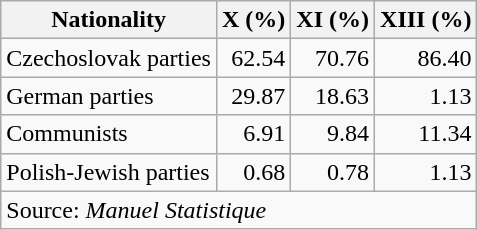<table class=wikitable style=text-align:right>
<tr>
<th>Nationality</th>
<th>X (%)</th>
<th>XI (%)</th>
<th>XIII (%)</th>
</tr>
<tr>
<td align=left>Czechoslovak parties</td>
<td>62.54</td>
<td>70.76</td>
<td>86.40</td>
</tr>
<tr>
<td align=left>German parties</td>
<td>29.87</td>
<td>18.63</td>
<td>1.13</td>
</tr>
<tr>
<td align=left>Communists</td>
<td>6.91</td>
<td>9.84</td>
<td>11.34</td>
</tr>
<tr>
<td align=left>Polish-Jewish parties</td>
<td>0.68</td>
<td>0.78</td>
<td>1.13</td>
</tr>
<tr>
<td align=left colspan=4>Source: <em>Manuel Statistique</em></td>
</tr>
</table>
